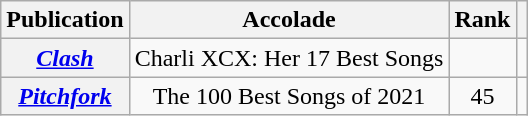<table class="wikitable sortable plainrowheaders" style="text-align:center;">
<tr>
<th>Publication</th>
<th class="unsortable">Accolade</th>
<th>Rank</th>
<th class="unsortable"></th>
</tr>
<tr>
<th scope="row"><em><a href='#'>Clash</a></em></th>
<td>Charli XCX: Her 17 Best Songs</td>
<td></td>
<td></td>
</tr>
<tr>
<th scope="row"><em><a href='#'>Pitchfork</a></em></th>
<td>The 100 Best Songs of 2021</td>
<td>45</td>
<td align="center"></td>
</tr>
</table>
